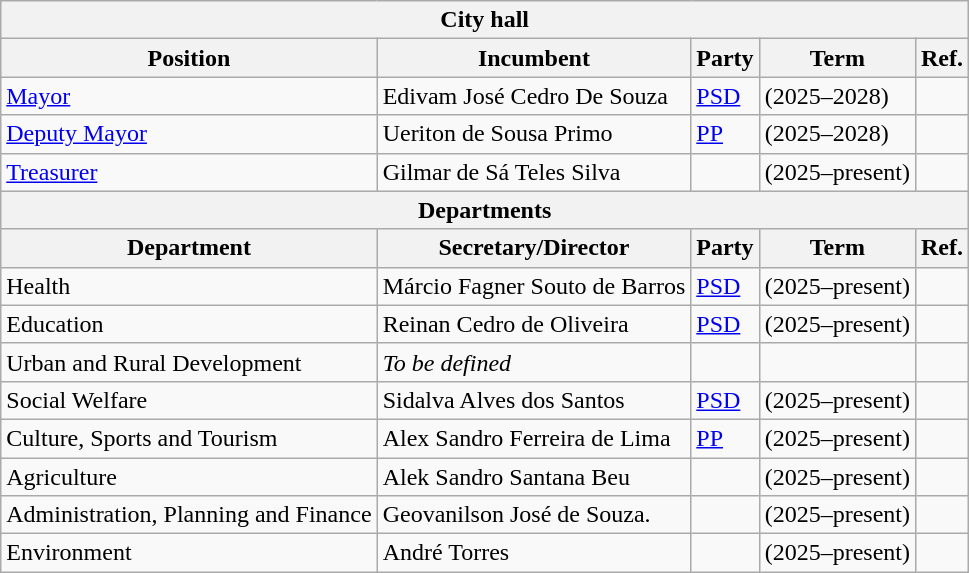<table class="wikitable">
<tr>
<th colspan="5">City hall</th>
</tr>
<tr>
<th>Position</th>
<th>Incumbent</th>
<th>Party</th>
<th>Term</th>
<th>Ref.</th>
</tr>
<tr>
<td><a href='#'>Mayor</a></td>
<td>Edivam José Cedro De Souza</td>
<td><a href='#'>PSD</a></td>
<td>(2025–2028)</td>
<td></td>
</tr>
<tr>
<td><a href='#'>Deputy Mayor</a></td>
<td>Ueriton de Sousa Primo</td>
<td><a href='#'>PP</a></td>
<td>(2025–2028)</td>
<td></td>
</tr>
<tr>
<td><a href='#'>Treasurer</a></td>
<td>Gilmar de Sá Teles Silva</td>
<td></td>
<td>(2025–present)</td>
<td></td>
</tr>
<tr>
<th colspan="5">Departments</th>
</tr>
<tr>
<th>Department</th>
<th>Secretary/Director</th>
<th>Party</th>
<th>Term</th>
<th>Ref.</th>
</tr>
<tr>
<td>Health</td>
<td>Márcio Fagner Souto de Barros</td>
<td><a href='#'>PSD</a></td>
<td>(2025–present)</td>
<td></td>
</tr>
<tr>
<td>Education</td>
<td>Reinan Cedro de Oliveira</td>
<td><a href='#'>PSD</a></td>
<td>(2025–present)</td>
<td></td>
</tr>
<tr>
<td>Urban and Rural Development</td>
<td><em>To be defined</em></td>
<td></td>
<td></td>
<td></td>
</tr>
<tr>
<td>Social Welfare</td>
<td>Sidalva Alves dos Santos</td>
<td><a href='#'>PSD</a></td>
<td>(2025–present)</td>
<td></td>
</tr>
<tr>
<td>Culture, Sports and Tourism</td>
<td>Alex Sandro Ferreira de Lima</td>
<td><a href='#'>PP</a></td>
<td>(2025–present)</td>
<td></td>
</tr>
<tr>
<td>Agriculture</td>
<td>Alek Sandro Santana Beu</td>
<td></td>
<td>(2025–present)</td>
<td></td>
</tr>
<tr>
<td>Administration, Planning and Finance</td>
<td>Geovanilson José de Souza.</td>
<td></td>
<td>(2025–present)</td>
<td></td>
</tr>
<tr>
<td>Environment</td>
<td>André Torres</td>
<td></td>
<td>(2025–present)</td>
<td></td>
</tr>
</table>
